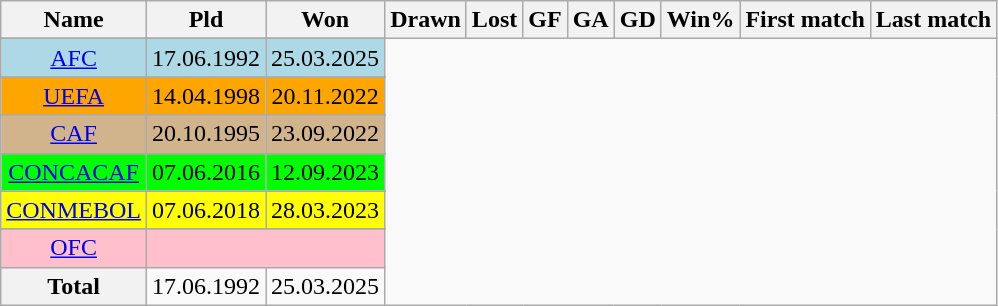<table class="wikitable sortable collapsible collapsed" style="text-align: center; font-size:">
<tr>
<th>Name</th>
<th>Pld</th>
<th>Won</th>
<th>Drawn</th>
<th>Lost</th>
<th>GF</th>
<th>GA</th>
<th>GD</th>
<th>Win%</th>
<th>First match</th>
<th>Last match</th>
</tr>
<tr>
</tr>
<tr bgcolor=Lightblue>
<td><a href='#'>AFC</a><br></td>
<td>17.06.1992</td>
<td>25.03.2025</td>
</tr>
<tr>
</tr>
<tr bgcolor=orange>
<td><a href='#'>UEFA</a><br></td>
<td>14.04.1998</td>
<td>20.11.2022</td>
</tr>
<tr>
</tr>
<tr bgcolor=tan>
<td><a href='#'>CAF</a><br></td>
<td>20.10.1995</td>
<td>23.09.2022</td>
</tr>
<tr>
</tr>
<tr bgcolor=Lime>
<td><a href='#'>CONCACAF</a><br></td>
<td>07.06.2016</td>
<td>12.09.2023</td>
</tr>
<tr>
</tr>
<tr bgcolor=Yellow>
<td><a href='#'>CONMEBOL</a><br></td>
<td>07.06.2018</td>
<td>28.03.2023</td>
</tr>
<tr>
</tr>
<tr bgcolor=Pink>
<td><a href='#'>OFC</a><br></td>
<td colspan=2></td>
</tr>
<tr class="sortbottom">
<th align=center>Total<br></th>
<td>17.06.1992</td>
<td>25.03.2025</td>
</tr>
</table>
